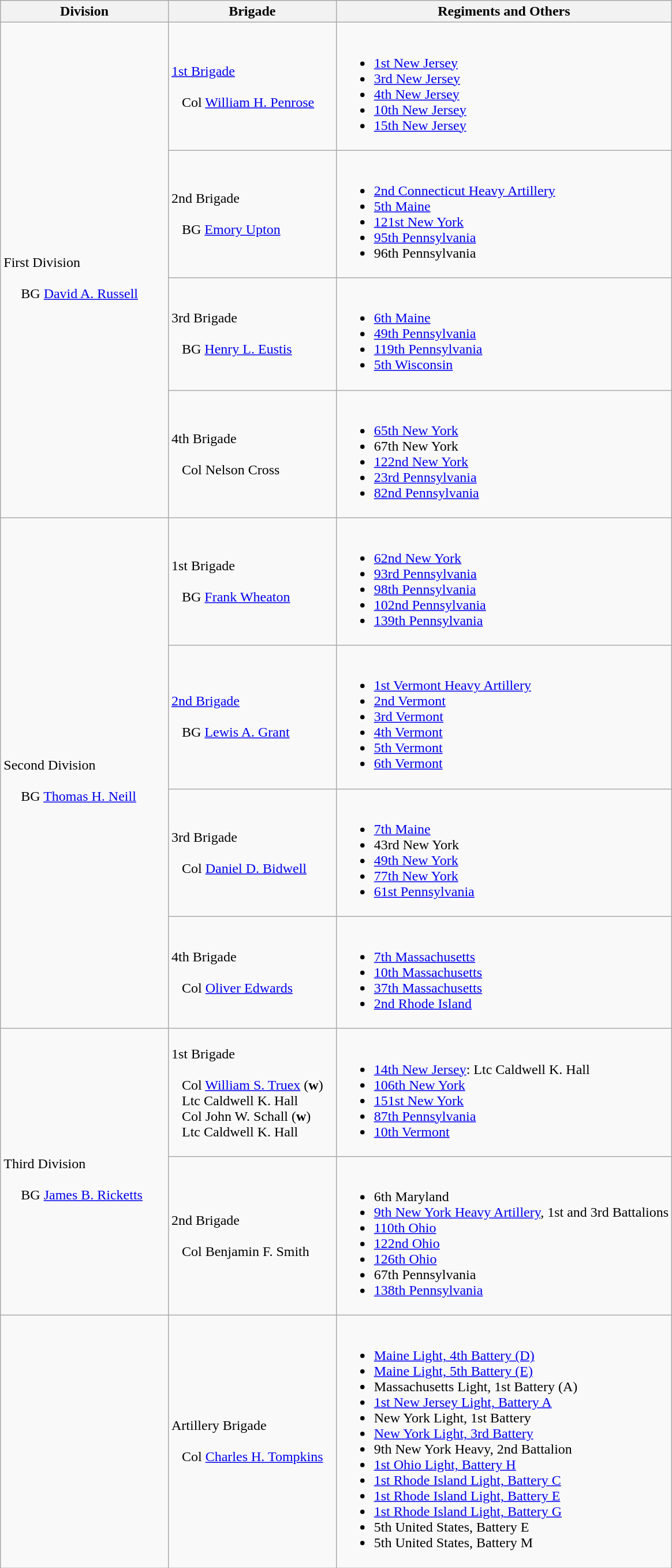<table class="wikitable">
<tr>
<th width=25%>Division</th>
<th width=25%>Brigade</th>
<th>Regiments and Others</th>
</tr>
<tr>
<td rowspan=4><br>First Division
<br>
<br>    
BG <a href='#'>David A. Russell</a></td>
<td><a href='#'>1st Brigade</a><br><br>  
Col <a href='#'>William H. Penrose</a></td>
<td><br><ul><li><a href='#'>1st New Jersey</a></li><li><a href='#'>3rd New Jersey</a></li><li><a href='#'>4th New Jersey</a></li><li><a href='#'>10th New Jersey</a></li><li><a href='#'>15th New Jersey</a></li></ul></td>
</tr>
<tr>
<td>2nd Brigade<br><br>  
BG <a href='#'>Emory Upton</a></td>
<td><br><ul><li><a href='#'>2nd Connecticut Heavy Artillery</a></li><li><a href='#'>5th Maine</a></li><li><a href='#'>121st New York</a></li><li><a href='#'>95th Pennsylvania</a></li><li>96th Pennsylvania</li></ul></td>
</tr>
<tr>
<td>3rd Brigade<br><br>  
BG <a href='#'>Henry L. Eustis</a></td>
<td><br><ul><li><a href='#'>6th Maine</a></li><li><a href='#'>49th Pennsylvania</a></li><li><a href='#'>119th Pennsylvania</a></li><li><a href='#'>5th Wisconsin</a></li></ul></td>
</tr>
<tr>
<td>4th Brigade<br><br>  
Col Nelson Cross</td>
<td><br><ul><li><a href='#'>65th New York</a></li><li>67th New York</li><li><a href='#'>122nd New York</a></li><li><a href='#'>23rd Pennsylvania</a></li><li><a href='#'>82nd Pennsylvania</a></li></ul></td>
</tr>
<tr>
<td rowspan=4><br>Second Division<br>
<br>    
BG <a href='#'>Thomas H. Neill</a></td>
<td>1st Brigade<br><br>  
BG <a href='#'>Frank Wheaton</a></td>
<td><br><ul><li><a href='#'>62nd New York</a></li><li><a href='#'>93rd Pennsylvania</a></li><li><a href='#'>98th Pennsylvania</a></li><li><a href='#'>102nd Pennsylvania</a></li><li><a href='#'>139th Pennsylvania</a></li></ul></td>
</tr>
<tr>
<td><a href='#'>2nd Brigade</a><br><br>  
BG <a href='#'>Lewis A. Grant</a></td>
<td><br><ul><li><a href='#'>1st Vermont Heavy Artillery</a></li><li><a href='#'>2nd Vermont</a></li><li><a href='#'>3rd Vermont</a></li><li><a href='#'>4th Vermont</a></li><li><a href='#'>5th Vermont</a></li><li><a href='#'>6th Vermont</a></li></ul></td>
</tr>
<tr>
<td>3rd Brigade<br><br>  
Col <a href='#'>Daniel D. Bidwell</a></td>
<td><br><ul><li><a href='#'>7th Maine</a></li><li>43rd New York</li><li><a href='#'>49th New York</a></li><li><a href='#'>77th New York</a></li><li><a href='#'>61st Pennsylvania</a></li></ul></td>
</tr>
<tr>
<td>4th Brigade<br><br>  
Col <a href='#'>Oliver Edwards</a></td>
<td><br><ul><li><a href='#'>7th Massachusetts</a></li><li><a href='#'>10th Massachusetts</a></li><li><a href='#'>37th Massachusetts</a></li><li><a href='#'>2nd Rhode Island</a></li></ul></td>
</tr>
<tr>
<td rowspan=2><br>Third Division<br>
<br>    
BG <a href='#'>James B. Ricketts</a></td>
<td>1st Brigade<br><br>  
Col <a href='#'>William S. Truex</a> (<strong>w</strong>)
<br>  
Ltc Caldwell K. Hall
<br>  
Col John W. Schall (<strong>w</strong>)
<br>  
Ltc Caldwell K. Hall</td>
<td><br><ul><li><a href='#'>14th New Jersey</a>: Ltc Caldwell K. Hall</li><li><a href='#'>106th New York</a></li><li><a href='#'>151st New York</a></li><li><a href='#'>87th Pennsylvania</a></li><li><a href='#'>10th Vermont</a></li></ul></td>
</tr>
<tr>
<td>2nd Brigade<br><br>  
Col Benjamin F. Smith</td>
<td><br><ul><li>6th Maryland</li><li><a href='#'>9th New York Heavy Artillery</a>, 1st and 3rd Battalions</li><li><a href='#'>110th Ohio</a></li><li><a href='#'>122nd Ohio</a></li><li><a href='#'>126th Ohio</a></li><li>67th Pennsylvania</li><li><a href='#'>138th Pennsylvania</a></li></ul></td>
</tr>
<tr>
<td></td>
<td>Artillery Brigade<br><br>  
Col <a href='#'>Charles H. Tompkins</a></td>
<td><br><ul><li><a href='#'>Maine Light, 4th Battery (D)</a></li><li><a href='#'>Maine Light, 5th Battery (E)</a></li><li>Massachusetts Light, 1st Battery (A)</li><li><a href='#'>1st New Jersey Light, Battery A</a></li><li>New York Light, 1st Battery</li><li><a href='#'>New York Light, 3rd Battery</a></li><li>9th New York Heavy, 2nd Battalion</li><li><a href='#'>1st Ohio Light, Battery H</a></li><li><a href='#'>1st Rhode Island Light, Battery C</a></li><li><a href='#'>1st Rhode Island Light, Battery E</a></li><li><a href='#'>1st Rhode Island Light, Battery G</a></li><li>5th United States, Battery E</li><li>5th United States, Battery M</li></ul></td>
</tr>
</table>
